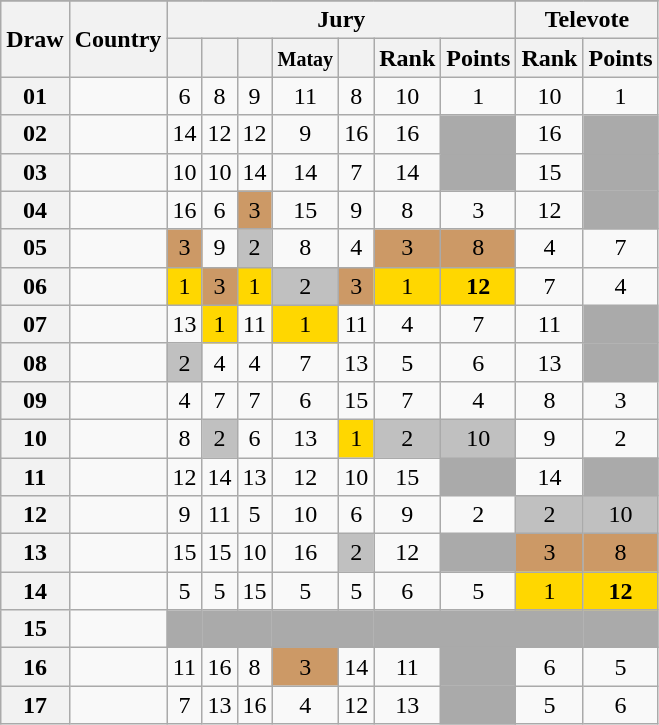<table class="sortable wikitable collapsible plainrowheaders" style="text-align:center;">
<tr>
</tr>
<tr>
<th scope="col" rowspan="2">Draw</th>
<th scope="col" rowspan="2">Country</th>
<th scope="col" colspan="7">Jury</th>
<th scope="col" colspan="2">Televote</th>
</tr>
<tr>
<th scope="col"><small></small></th>
<th scope="col"><small></small></th>
<th scope="col"><small></small></th>
<th scope="col"><small>Matay</small></th>
<th scope="col"><small></small></th>
<th scope="col">Rank</th>
<th scope="col">Points</th>
<th scope="col">Rank</th>
<th scope="col">Points</th>
</tr>
<tr>
<th scope="row" style="text-align:center;">01</th>
<td style="text-align:left;"></td>
<td>6</td>
<td>8</td>
<td>9</td>
<td>11</td>
<td>8</td>
<td>10</td>
<td>1</td>
<td>10</td>
<td>1</td>
</tr>
<tr>
<th scope="row" style="text-align:center;">02</th>
<td style="text-align:left;"></td>
<td>14</td>
<td>12</td>
<td>12</td>
<td>9</td>
<td>16</td>
<td>16</td>
<td style="background:#AAAAAA;"></td>
<td>16</td>
<td style="background:#AAAAAA;"></td>
</tr>
<tr>
<th scope="row" style="text-align:center;">03</th>
<td style="text-align:left;"></td>
<td>10</td>
<td>10</td>
<td>14</td>
<td>14</td>
<td>7</td>
<td>14</td>
<td style="background:#AAAAAA;"></td>
<td>15</td>
<td style="background:#AAAAAA;"></td>
</tr>
<tr>
<th scope="row" style="text-align:center;">04</th>
<td style="text-align:left;"></td>
<td>16</td>
<td>6</td>
<td style="background:#CC9966;">3</td>
<td>15</td>
<td>9</td>
<td>8</td>
<td>3</td>
<td>12</td>
<td style="background:#AAAAAA;"></td>
</tr>
<tr>
<th scope="row" style="text-align:center;">05</th>
<td style="text-align:left;"></td>
<td style="background:#CC9966;">3</td>
<td>9</td>
<td style="background:silver;">2</td>
<td>8</td>
<td>4</td>
<td style="background:#CC9966;">3</td>
<td style="background:#CC9966;">8</td>
<td>4</td>
<td>7</td>
</tr>
<tr>
<th scope="row" style="text-align:center;">06</th>
<td style="text-align:left;"></td>
<td style="background:gold;">1</td>
<td style="background:#CC9966;">3</td>
<td style="background:gold;">1</td>
<td style="background:silver;">2</td>
<td style="background:#CC9966;">3</td>
<td style="background:gold;">1</td>
<td style="background:gold;"><strong>12</strong></td>
<td>7</td>
<td>4</td>
</tr>
<tr>
<th scope="row" style="text-align:center;">07</th>
<td style="text-align:left;"></td>
<td>13</td>
<td style="background:gold;">1</td>
<td>11</td>
<td style="background:gold;">1</td>
<td>11</td>
<td>4</td>
<td>7</td>
<td>11</td>
<td style="background:#AAAAAA;"></td>
</tr>
<tr>
<th scope="row" style="text-align:center;">08</th>
<td style="text-align:left;"></td>
<td style="background:silver;">2</td>
<td>4</td>
<td>4</td>
<td>7</td>
<td>13</td>
<td>5</td>
<td>6</td>
<td>13</td>
<td style="background:#AAAAAA;"></td>
</tr>
<tr>
<th scope="row" style="text-align:center;">09</th>
<td style="text-align:left;"></td>
<td>4</td>
<td>7</td>
<td>7</td>
<td>6</td>
<td>15</td>
<td>7</td>
<td>4</td>
<td>8</td>
<td>3</td>
</tr>
<tr>
<th scope="row" style="text-align:center;">10</th>
<td style="text-align:left;"></td>
<td>8</td>
<td style="background:silver;">2</td>
<td>6</td>
<td>13</td>
<td style="background:gold;">1</td>
<td style="background:silver;">2</td>
<td style="background:silver;">10</td>
<td>9</td>
<td>2</td>
</tr>
<tr>
<th scope="row" style="text-align:center;">11</th>
<td style="text-align:left;"></td>
<td>12</td>
<td>14</td>
<td>13</td>
<td>12</td>
<td>10</td>
<td>15</td>
<td style="background:#AAAAAA;"></td>
<td>14</td>
<td style="background:#AAAAAA;"></td>
</tr>
<tr>
<th scope="row" style="text-align:center;">12</th>
<td style="text-align:left;"></td>
<td>9</td>
<td>11</td>
<td>5</td>
<td>10</td>
<td>6</td>
<td>9</td>
<td>2</td>
<td style="background:silver;">2</td>
<td style="background:silver;">10</td>
</tr>
<tr>
<th scope="row" style="text-align:center;">13</th>
<td style="text-align:left;"></td>
<td>15</td>
<td>15</td>
<td>10</td>
<td>16</td>
<td style="background:silver;">2</td>
<td>12</td>
<td style="background:#AAAAAA;"></td>
<td style="background:#CC9966;">3</td>
<td style="background:#CC9966;">8</td>
</tr>
<tr>
<th scope="row" style="text-align:center;">14</th>
<td style="text-align:left;"></td>
<td>5</td>
<td>5</td>
<td>15</td>
<td>5</td>
<td>5</td>
<td>6</td>
<td>5</td>
<td style="background:gold;">1</td>
<td style="background:gold;"><strong>12</strong></td>
</tr>
<tr class="sortbottom">
<th scope="row" style="text-align:center;">15</th>
<td style="text-align:left;"></td>
<td style="background:#AAAAAA;"></td>
<td style="background:#AAAAAA;"></td>
<td style="background:#AAAAAA;"></td>
<td style="background:#AAAAAA;"></td>
<td style="background:#AAAAAA;"></td>
<td style="background:#AAAAAA;"></td>
<td style="background:#AAAAAA;"></td>
<td style="background:#AAAAAA;"></td>
<td style="background:#AAAAAA;"></td>
</tr>
<tr>
<th scope="row" style="text-align:center;">16</th>
<td style="text-align:left;"></td>
<td>11</td>
<td>16</td>
<td>8</td>
<td style="background:#CC9966;">3</td>
<td>14</td>
<td>11</td>
<td style="background:#AAAAAA;"></td>
<td>6</td>
<td>5</td>
</tr>
<tr>
<th scope="row" style="text-align:center;">17</th>
<td style="text-align:left;"></td>
<td>7</td>
<td>13</td>
<td>16</td>
<td>4</td>
<td>12</td>
<td>13</td>
<td style="background:#AAAAAA;"></td>
<td>5</td>
<td>6</td>
</tr>
</table>
